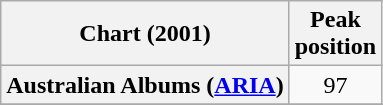<table class="wikitable sortable plainrowheaders">
<tr>
<th scope="col">Chart (2001)</th>
<th scope="col">Peak<br>position</th>
</tr>
<tr>
<th scope="row">Australian Albums (<a href='#'>ARIA</a>)</th>
<td align="center">97</td>
</tr>
<tr>
</tr>
<tr>
</tr>
<tr>
</tr>
<tr>
</tr>
<tr>
</tr>
<tr>
</tr>
<tr>
</tr>
<tr>
</tr>
<tr>
</tr>
<tr>
</tr>
<tr>
</tr>
<tr>
</tr>
<tr>
</tr>
<tr>
</tr>
</table>
